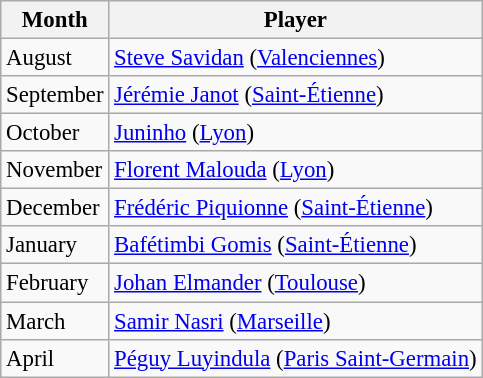<table class="wikitable" style="font-size:95%">
<tr>
<th>Month</th>
<th>Player</th>
</tr>
<tr --->
<td>August</td>
<td> <a href='#'>Steve Savidan</a> (<a href='#'>Valenciennes</a>)</td>
</tr>
<tr>
<td>September</td>
<td> <a href='#'>Jérémie Janot</a> (<a href='#'>Saint-Étienne</a>)</td>
</tr>
<tr>
<td>October</td>
<td> <a href='#'>Juninho</a> (<a href='#'>Lyon</a>)</td>
</tr>
<tr>
<td>November</td>
<td> <a href='#'>Florent Malouda</a> (<a href='#'>Lyon</a>)</td>
</tr>
<tr>
<td>December</td>
<td> <a href='#'>Frédéric Piquionne</a> (<a href='#'>Saint-Étienne</a>)</td>
</tr>
<tr>
<td>January</td>
<td> <a href='#'>Bafétimbi Gomis</a> (<a href='#'>Saint-Étienne</a>)</td>
</tr>
<tr>
<td>February</td>
<td> <a href='#'>Johan Elmander</a> (<a href='#'>Toulouse</a>)</td>
</tr>
<tr>
<td>March</td>
<td> <a href='#'>Samir Nasri</a> (<a href='#'>Marseille</a>)</td>
</tr>
<tr>
<td>April</td>
<td> <a href='#'>Péguy Luyindula</a> (<a href='#'>Paris Saint-Germain</a>)</td>
</tr>
</table>
